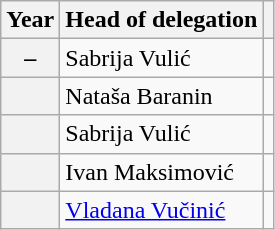<table class="wikitable plainrowheaders">
<tr>
<th scope="col">Year</th>
<th scope="col">Head of delegation</th>
<th scope="col"></th>
</tr>
<tr>
<th scope="row">–</th>
<td>Sabrija Vulić</td>
<td></td>
</tr>
<tr>
<th scope="row"></th>
<td>Nataša Baranin</td>
<td></td>
</tr>
<tr>
<th scope="row"></th>
<td>Sabrija Vulić</td>
<td></td>
</tr>
<tr>
<th scope="row"></th>
<td>Ivan Maksimović</td>
<td></td>
</tr>
<tr>
<th scope="row"></th>
<td><a href='#'>Vladana Vučinić</a></td>
<td></td>
</tr>
</table>
